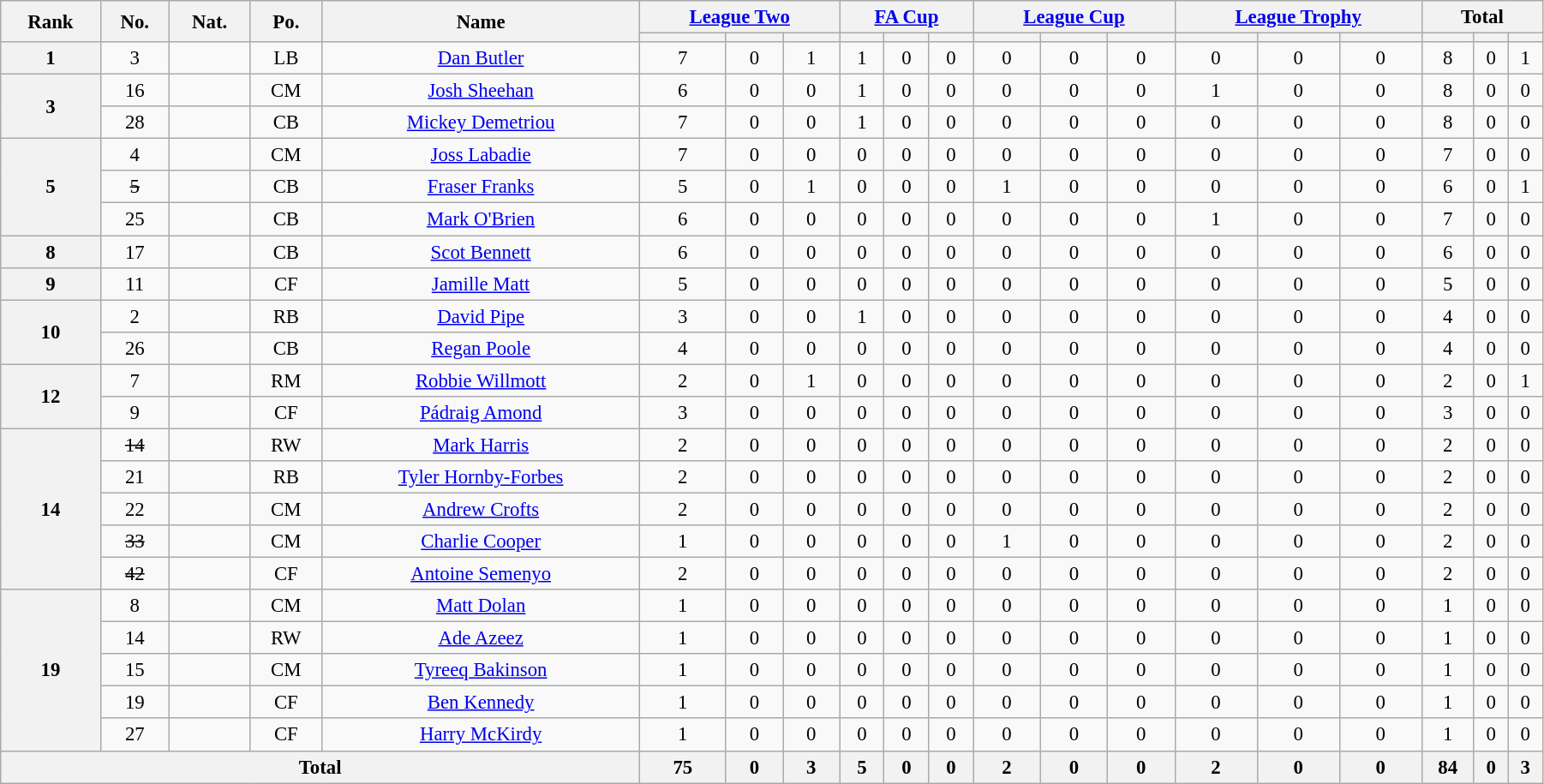<table class="wikitable" style="text-align:center; font-size:95%; width:95%;">
<tr>
<th rowspan=2>Rank</th>
<th rowspan=2>No.</th>
<th rowspan=2>Nat.</th>
<th rowspan=2>Po.</th>
<th rowspan=2>Name</th>
<th colspan=3><a href='#'>League Two</a></th>
<th colspan=3><a href='#'>FA Cup</a></th>
<th colspan=3><a href='#'>League Cup</a></th>
<th colspan=3><a href='#'>League Trophy</a></th>
<th colspan=3>Total</th>
</tr>
<tr>
<th></th>
<th></th>
<th></th>
<th></th>
<th></th>
<th></th>
<th></th>
<th></th>
<th></th>
<th></th>
<th></th>
<th></th>
<th></th>
<th></th>
<th></th>
</tr>
<tr>
<th rowspan=1>1</th>
<td>3</td>
<td></td>
<td>LB</td>
<td><a href='#'>Dan Butler</a></td>
<td>7</td>
<td>0</td>
<td>1</td>
<td>1</td>
<td>0</td>
<td>0</td>
<td>0</td>
<td>0</td>
<td>0</td>
<td>0</td>
<td>0</td>
<td>0</td>
<td>8</td>
<td>0</td>
<td>1</td>
</tr>
<tr>
<th rowspan=2>3</th>
<td>16</td>
<td></td>
<td>CM</td>
<td><a href='#'>Josh Sheehan</a></td>
<td>6</td>
<td>0</td>
<td>0</td>
<td>1</td>
<td>0</td>
<td>0</td>
<td>0</td>
<td>0</td>
<td>0</td>
<td>1</td>
<td>0</td>
<td>0</td>
<td>8</td>
<td>0</td>
<td>0</td>
</tr>
<tr>
<td>28</td>
<td></td>
<td>CB</td>
<td><a href='#'>Mickey Demetriou</a></td>
<td>7</td>
<td>0</td>
<td>0</td>
<td>1</td>
<td>0</td>
<td>0</td>
<td>0</td>
<td>0</td>
<td>0</td>
<td>0</td>
<td>0</td>
<td>0</td>
<td>8</td>
<td>0</td>
<td>0</td>
</tr>
<tr>
<th rowspan=3>5</th>
<td>4</td>
<td></td>
<td>CM</td>
<td><a href='#'>Joss Labadie</a></td>
<td>7</td>
<td>0</td>
<td>0</td>
<td>0</td>
<td>0</td>
<td>0</td>
<td>0</td>
<td>0</td>
<td>0</td>
<td>0</td>
<td>0</td>
<td>0</td>
<td>7</td>
<td>0</td>
<td>0</td>
</tr>
<tr>
<td><s>5</s></td>
<td></td>
<td>CB</td>
<td><a href='#'>Fraser Franks</a></td>
<td>5</td>
<td>0</td>
<td>1</td>
<td>0</td>
<td>0</td>
<td>0</td>
<td>1</td>
<td>0</td>
<td>0</td>
<td>0</td>
<td>0</td>
<td>0</td>
<td>6</td>
<td>0</td>
<td>1</td>
</tr>
<tr>
<td>25</td>
<td></td>
<td>CB</td>
<td><a href='#'>Mark O'Brien</a></td>
<td>6</td>
<td>0</td>
<td>0</td>
<td>0</td>
<td>0</td>
<td>0</td>
<td>0</td>
<td>0</td>
<td>0</td>
<td>1</td>
<td>0</td>
<td>0</td>
<td>7</td>
<td>0</td>
<td>0</td>
</tr>
<tr>
<th rowspan=1>8</th>
<td>17</td>
<td></td>
<td>CB</td>
<td><a href='#'>Scot Bennett</a></td>
<td>6</td>
<td>0</td>
<td>0</td>
<td>0</td>
<td>0</td>
<td>0</td>
<td>0</td>
<td>0</td>
<td>0</td>
<td>0</td>
<td>0</td>
<td>0</td>
<td>6</td>
<td>0</td>
<td>0</td>
</tr>
<tr>
<th rowspan=1>9</th>
<td>11</td>
<td></td>
<td>CF</td>
<td><a href='#'>Jamille Matt</a></td>
<td>5</td>
<td>0</td>
<td>0</td>
<td>0</td>
<td>0</td>
<td>0</td>
<td>0</td>
<td>0</td>
<td>0</td>
<td>0</td>
<td>0</td>
<td>0</td>
<td>5</td>
<td>0</td>
<td>0</td>
</tr>
<tr>
<th rowspan=2>10</th>
<td>2</td>
<td></td>
<td>RB</td>
<td><a href='#'>David Pipe</a></td>
<td>3</td>
<td>0</td>
<td>0</td>
<td>1</td>
<td>0</td>
<td>0</td>
<td>0</td>
<td>0</td>
<td>0</td>
<td>0</td>
<td>0</td>
<td>0</td>
<td>4</td>
<td>0</td>
<td>0</td>
</tr>
<tr>
<td>26</td>
<td></td>
<td>CB</td>
<td><a href='#'>Regan Poole</a></td>
<td>4</td>
<td>0</td>
<td>0</td>
<td>0</td>
<td>0</td>
<td>0</td>
<td>0</td>
<td>0</td>
<td>0</td>
<td>0</td>
<td>0</td>
<td>0</td>
<td>4</td>
<td>0</td>
<td>0</td>
</tr>
<tr>
<th rowspan=2>12</th>
<td>7</td>
<td></td>
<td>RM</td>
<td><a href='#'>Robbie Willmott</a></td>
<td>2</td>
<td>0</td>
<td>1</td>
<td>0</td>
<td>0</td>
<td>0</td>
<td>0</td>
<td>0</td>
<td>0</td>
<td>0</td>
<td>0</td>
<td>0</td>
<td>2</td>
<td>0</td>
<td>1</td>
</tr>
<tr>
<td>9</td>
<td></td>
<td>CF</td>
<td><a href='#'>Pádraig Amond</a></td>
<td>3</td>
<td>0</td>
<td>0</td>
<td>0</td>
<td>0</td>
<td>0</td>
<td>0</td>
<td>0</td>
<td>0</td>
<td>0</td>
<td>0</td>
<td>0</td>
<td>3</td>
<td>0</td>
<td>0</td>
</tr>
<tr>
<th rowspan=5>14</th>
<td><s>14</s></td>
<td></td>
<td>RW</td>
<td><a href='#'>Mark Harris</a></td>
<td>2</td>
<td>0</td>
<td>0</td>
<td>0</td>
<td>0</td>
<td>0</td>
<td>0</td>
<td>0</td>
<td>0</td>
<td>0</td>
<td>0</td>
<td>0</td>
<td>2</td>
<td>0</td>
<td>0</td>
</tr>
<tr>
<td>21</td>
<td></td>
<td>RB</td>
<td><a href='#'>Tyler Hornby-Forbes</a></td>
<td>2</td>
<td>0</td>
<td>0</td>
<td>0</td>
<td>0</td>
<td>0</td>
<td>0</td>
<td>0</td>
<td>0</td>
<td>0</td>
<td>0</td>
<td>0</td>
<td>2</td>
<td>0</td>
<td>0</td>
</tr>
<tr>
<td>22</td>
<td></td>
<td>CM</td>
<td><a href='#'>Andrew Crofts</a></td>
<td>2</td>
<td>0</td>
<td>0</td>
<td>0</td>
<td>0</td>
<td>0</td>
<td>0</td>
<td>0</td>
<td>0</td>
<td>0</td>
<td>0</td>
<td>0</td>
<td>2</td>
<td>0</td>
<td>0</td>
</tr>
<tr>
<td><s>33</s></td>
<td></td>
<td>CM</td>
<td><a href='#'>Charlie Cooper</a></td>
<td>1</td>
<td>0</td>
<td>0</td>
<td>0</td>
<td>0</td>
<td>0</td>
<td>1</td>
<td>0</td>
<td>0</td>
<td>0</td>
<td>0</td>
<td>0</td>
<td>2</td>
<td>0</td>
<td>0</td>
</tr>
<tr>
<td><s>42</s></td>
<td></td>
<td>CF</td>
<td><a href='#'>Antoine Semenyo</a></td>
<td>2</td>
<td>0</td>
<td>0</td>
<td>0</td>
<td>0</td>
<td>0</td>
<td>0</td>
<td>0</td>
<td>0</td>
<td>0</td>
<td>0</td>
<td>0</td>
<td>2</td>
<td>0</td>
<td>0</td>
</tr>
<tr>
<th rowspan=5>19</th>
<td>8</td>
<td></td>
<td>CM</td>
<td><a href='#'>Matt Dolan</a></td>
<td>1</td>
<td>0</td>
<td>0</td>
<td>0</td>
<td>0</td>
<td>0</td>
<td>0</td>
<td>0</td>
<td>0</td>
<td>0</td>
<td>0</td>
<td>0</td>
<td>1</td>
<td>0</td>
<td>0</td>
</tr>
<tr>
<td>14</td>
<td></td>
<td>RW</td>
<td><a href='#'>Ade Azeez</a></td>
<td>1</td>
<td>0</td>
<td>0</td>
<td>0</td>
<td>0</td>
<td>0</td>
<td>0</td>
<td>0</td>
<td>0</td>
<td>0</td>
<td>0</td>
<td>0</td>
<td>1</td>
<td>0</td>
<td>0</td>
</tr>
<tr>
<td>15</td>
<td></td>
<td>CM</td>
<td><a href='#'>Tyreeq Bakinson</a></td>
<td>1</td>
<td>0</td>
<td>0</td>
<td>0</td>
<td>0</td>
<td>0</td>
<td>0</td>
<td>0</td>
<td>0</td>
<td>0</td>
<td>0</td>
<td>0</td>
<td>1</td>
<td>0</td>
<td>0</td>
</tr>
<tr>
<td>19</td>
<td></td>
<td>CF</td>
<td><a href='#'>Ben Kennedy</a></td>
<td>1</td>
<td>0</td>
<td>0</td>
<td>0</td>
<td>0</td>
<td>0</td>
<td>0</td>
<td>0</td>
<td>0</td>
<td>0</td>
<td>0</td>
<td>0</td>
<td>1</td>
<td>0</td>
<td>0</td>
</tr>
<tr>
<td>27</td>
<td></td>
<td>CF</td>
<td><a href='#'>Harry McKirdy</a></td>
<td>1</td>
<td>0</td>
<td>0</td>
<td>0</td>
<td>0</td>
<td>0</td>
<td>0</td>
<td>0</td>
<td>0</td>
<td>0</td>
<td>0</td>
<td>0</td>
<td>1</td>
<td>0</td>
<td>0</td>
</tr>
<tr>
<th colspan=5>Total</th>
<th>75</th>
<th>0</th>
<th>3</th>
<th>5</th>
<th>0</th>
<th>0</th>
<th>2</th>
<th>0</th>
<th>0</th>
<th>2</th>
<th>0</th>
<th>0</th>
<th>84</th>
<th>0</th>
<th>3</th>
</tr>
</table>
